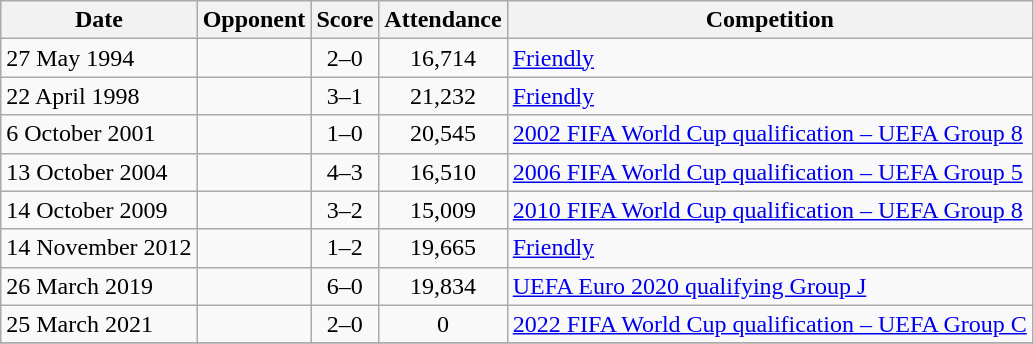<table class="wikitable" style="text-align: left;">
<tr>
<th>Date</th>
<th>Opponent</th>
<th>Score</th>
<th>Attendance</th>
<th>Competition</th>
</tr>
<tr>
<td>27 May 1994</td>
<td></td>
<td align=center>2–0</td>
<td align=center>16,714</td>
<td><a href='#'>Friendly</a></td>
</tr>
<tr>
<td>22 April 1998</td>
<td></td>
<td align=center>3–1</td>
<td align=center>21,232</td>
<td><a href='#'>Friendly</a></td>
</tr>
<tr>
<td>6 October 2001</td>
<td></td>
<td align=center>1–0</td>
<td align=center>20,545</td>
<td><a href='#'>2002 FIFA World Cup qualification – UEFA Group 8</a></td>
</tr>
<tr>
<td>13 October 2004</td>
<td></td>
<td align=center>4–3</td>
<td align=center>16,510</td>
<td><a href='#'>2006 FIFA World Cup qualification – UEFA Group 5</a></td>
</tr>
<tr>
<td>14 October 2009</td>
<td></td>
<td align=center>3–2</td>
<td align=center>15,009</td>
<td><a href='#'>2010 FIFA World Cup qualification – UEFA Group 8</a></td>
</tr>
<tr>
<td>14 November 2012</td>
<td></td>
<td align=center>1–2</td>
<td align=center>19,665</td>
<td><a href='#'>Friendly</a></td>
</tr>
<tr>
<td>26 March 2019</td>
<td></td>
<td align=center>6–0</td>
<td align=center>19,834</td>
<td><a href='#'>UEFA Euro 2020 qualifying Group J</a></td>
</tr>
<tr>
<td>25 March 2021</td>
<td></td>
<td align=center>2–0</td>
<td align=center>0</td>
<td><a href='#'>2022 FIFA World Cup qualification – UEFA Group C</a></td>
</tr>
<tr>
</tr>
</table>
